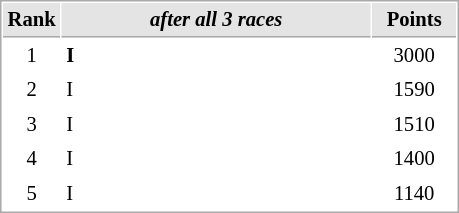<table cellspacing="1" cellpadding="3" style="border:1px solid #aaa; font-size:86%;">
<tr style="background:#e4e4e4;">
<th style="border-bottom:1px solid #aaa; width:10px;">Rank</th>
<th style="border-bottom:1px solid #aaa; width:200px;"><em>after all 3 races</em></th>
<th style="border-bottom:1px solid #aaa; width:50px;">Points</th>
</tr>
<tr>
<td align=center>1</td>
<td><strong> I</strong></td>
<td align=center>3000</td>
</tr>
<tr>
<td align=center>2</td>
<td> I</td>
<td align=center>1590</td>
</tr>
<tr>
<td align=center>3</td>
<td> I</td>
<td align=center>1510</td>
</tr>
<tr>
<td align=center>4</td>
<td> I</td>
<td align=center>1400</td>
</tr>
<tr>
<td align=center>5</td>
<td> I</td>
<td align=center>1140</td>
</tr>
</table>
